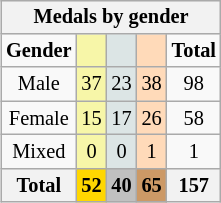<table class="wikitable" style="font-size:85%; float:right">
<tr style="background:#efefef;">
<th colspan=5><strong>Medals by gender</strong></th>
</tr>
<tr align=center>
<td><strong>Gender</strong></td>
<td style="background:#f7f6a8;"></td>
<td style="background:#dce5e5;"></td>
<td style="background:#ffdab9;"></td>
<td><strong>Total</strong></td>
</tr>
<tr align=center>
<td>Male</td>
<td style="background:#F7F6A8;">37</td>
<td style="background:#DCE5E5;">23</td>
<td style="background:#FFDAB9;">38</td>
<td>98</td>
</tr>
<tr align=center>
<td>Female</td>
<td style="background:#F7F6A8;">15</td>
<td style="background:#DCE5E5;">17</td>
<td style="background:#FFDAB9;">26</td>
<td>58</td>
</tr>
<tr align=center>
<td>Mixed</td>
<td bgcolor=F7F6A8>0</td>
<td bgcolor=DCE5E5>0</td>
<td bgcolor=FFDAB9>1</td>
<td>1</td>
</tr>
<tr>
<th><strong>Total</strong></th>
<th style="background:gold;"><strong>52</strong></th>
<th style="background:silver;"><strong>40</strong></th>
<th style="background:#c96;"><strong>65</strong></th>
<th><strong>157</strong></th>
</tr>
</table>
